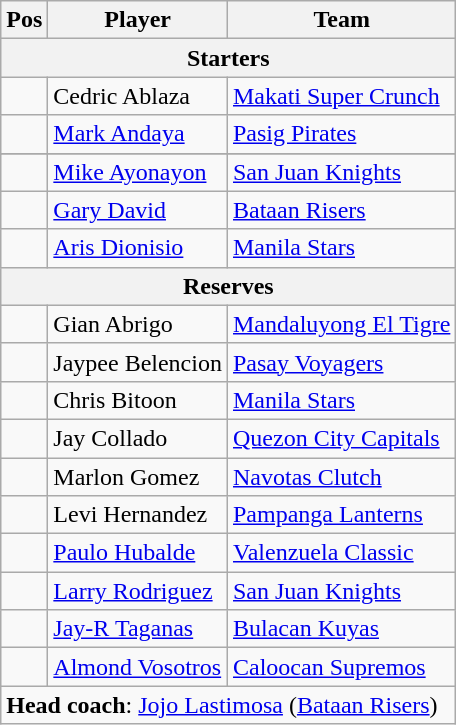<table class="wikitable">
<tr>
<th>Pos</th>
<th>Player</th>
<th>Team</th>
</tr>
<tr>
<th scope="col" colspan="4">Starters</th>
</tr>
<tr>
<td></td>
<td>Cedric Ablaza</td>
<td><a href='#'>Makati Super Crunch</a></td>
</tr>
<tr>
<td></td>
<td><a href='#'>Mark Andaya</a></td>
<td><a href='#'>Pasig Pirates</a></td>
</tr>
<tr>
</tr>
<tr>
<td></td>
<td><a href='#'>Mike Ayonayon</a></td>
<td><a href='#'>San Juan Knights</a></td>
</tr>
<tr>
<td></td>
<td><a href='#'>Gary David</a></td>
<td><a href='#'>Bataan Risers</a></td>
</tr>
<tr>
<td></td>
<td><a href='#'>Aris Dionisio</a></td>
<td><a href='#'>Manila Stars</a></td>
</tr>
<tr>
<th scope="col" colspan="4">Reserves</th>
</tr>
<tr>
<td></td>
<td>Gian Abrigo</td>
<td><a href='#'>Mandaluyong El Tigre</a></td>
</tr>
<tr>
<td></td>
<td>Jaypee Belencion</td>
<td><a href='#'>Pasay Voyagers</a></td>
</tr>
<tr>
<td></td>
<td>Chris Bitoon</td>
<td><a href='#'>Manila Stars</a></td>
</tr>
<tr>
<td></td>
<td>Jay Collado</td>
<td><a href='#'>Quezon City Capitals</a></td>
</tr>
<tr>
<td></td>
<td>Marlon Gomez</td>
<td><a href='#'>Navotas Clutch</a></td>
</tr>
<tr>
<td></td>
<td>Levi Hernandez</td>
<td><a href='#'>Pampanga Lanterns</a></td>
</tr>
<tr>
<td></td>
<td><a href='#'>Paulo Hubalde</a></td>
<td><a href='#'>Valenzuela Classic</a></td>
</tr>
<tr>
<td></td>
<td><a href='#'>Larry Rodriguez</a></td>
<td><a href='#'>San Juan Knights</a></td>
</tr>
<tr>
<td></td>
<td><a href='#'>Jay-R Taganas</a></td>
<td><a href='#'>Bulacan Kuyas</a></td>
</tr>
<tr>
<td></td>
<td><a href='#'>Almond Vosotros</a></td>
<td><a href='#'>Caloocan Supremos</a></td>
</tr>
<tr>
<td colspan="3"><strong>Head coach</strong>: <a href='#'>Jojo Lastimosa</a> (<a href='#'>Bataan Risers</a>)</td>
</tr>
</table>
